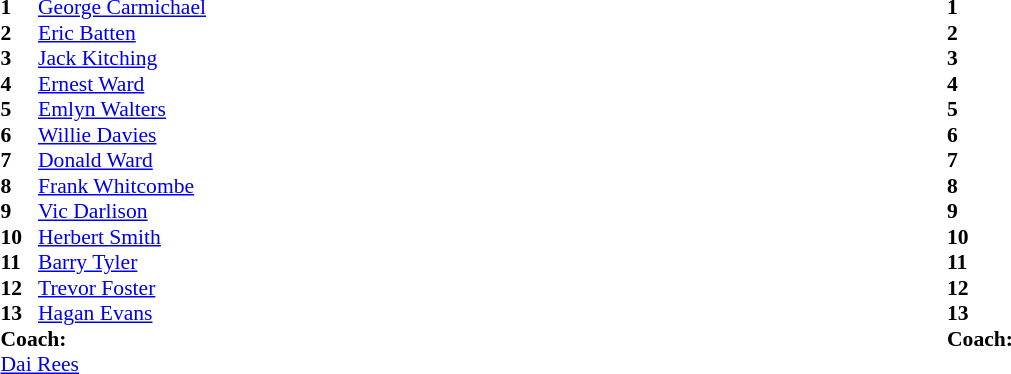<table width="100%">
<tr>
<td valign="top" width="50%"><br><table style="font-size: 90%" cellspacing="0" cellpadding="0">
<tr>
<th width="25"></th>
</tr>
<tr>
<td><strong>1</strong></td>
<td><a href='#'>George Carmichael</a></td>
</tr>
<tr>
<td><strong>2</strong></td>
<td><a href='#'>Eric Batten</a></td>
</tr>
<tr>
<td><strong>3</strong></td>
<td><a href='#'>Jack Kitching</a></td>
</tr>
<tr>
<td><strong>4</strong></td>
<td><a href='#'>Ernest Ward</a></td>
</tr>
<tr>
<td><strong>5</strong></td>
<td><a href='#'>Emlyn Walters</a></td>
</tr>
<tr>
<td><strong>6</strong></td>
<td><a href='#'>Willie Davies</a></td>
</tr>
<tr>
<td><strong>7</strong></td>
<td><a href='#'>Donald Ward</a></td>
</tr>
<tr>
<td><strong>8</strong></td>
<td><a href='#'>Frank Whitcombe</a></td>
</tr>
<tr>
<td><strong>9</strong></td>
<td><a href='#'>Vic Darlison</a></td>
</tr>
<tr>
<td><strong>10</strong></td>
<td><a href='#'>Herbert Smith</a></td>
</tr>
<tr>
<td><strong>11</strong></td>
<td><a href='#'>Barry Tyler</a></td>
</tr>
<tr>
<td><strong>12</strong></td>
<td><a href='#'>Trevor Foster</a></td>
</tr>
<tr>
<td><strong>13</strong></td>
<td><a href='#'>Hagan Evans</a></td>
</tr>
<tr>
<td colspan=3><strong>Coach:</strong></td>
</tr>
<tr>
<td colspan="4"><a href='#'>Dai Rees</a></td>
</tr>
</table>
</td>
<td valign="top" width="50%"><br><table style="font-size: 90%" cellspacing="0" cellpadding="0">
<tr>
<th width="25"></th>
</tr>
<tr>
<td><strong>1</strong></td>
<td></td>
</tr>
<tr>
<td><strong>2</strong></td>
<td></td>
</tr>
<tr>
<td><strong>3</strong></td>
<td></td>
</tr>
<tr>
<td><strong>4</strong></td>
<td></td>
</tr>
<tr>
<td><strong>5</strong></td>
<td></td>
</tr>
<tr>
<td><strong>6</strong></td>
<td></td>
</tr>
<tr>
<td><strong>7</strong></td>
<td></td>
</tr>
<tr>
<td><strong>8</strong></td>
<td></td>
</tr>
<tr>
<td><strong>9</strong></td>
<td></td>
</tr>
<tr>
<td><strong>10</strong></td>
<td></td>
</tr>
<tr>
<td><strong>11</strong></td>
<td></td>
</tr>
<tr>
<td><strong>12</strong></td>
<td></td>
</tr>
<tr>
<td><strong>13</strong></td>
<td></td>
</tr>
<tr>
<td colspan=3><strong>Coach:</strong></td>
</tr>
<tr>
<td colspan="4"></td>
</tr>
</table>
</td>
</tr>
</table>
